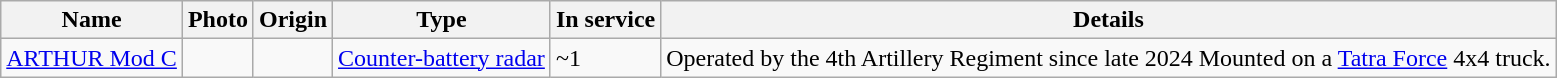<table class="wikitable">
<tr>
<th>Name</th>
<th>Photo</th>
<th>Origin</th>
<th>Type</th>
<th>In service</th>
<th>Details</th>
</tr>
<tr>
<td><a href='#'>ARTHUR Mod C</a></td>
<td></td>
<td><br></td>
<td><a href='#'>Counter-battery radar</a></td>
<td>~1</td>
<td>Operated by the 4th Artillery Regiment since late 2024 Mounted on a <a href='#'>Tatra Force</a> 4x4 truck.</td>
</tr>
</table>
